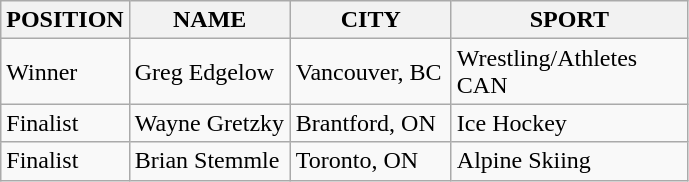<table class="wikitable">
<tr>
<th width="75">POSITION</th>
<th width="100">NAME</th>
<th width="100">CITY</th>
<th width="150">SPORT</th>
</tr>
<tr>
<td>Winner</td>
<td>Greg Edgelow</td>
<td>Vancouver, BC</td>
<td>Wrestling/Athletes CAN</td>
</tr>
<tr>
<td>Finalist</td>
<td>Wayne Gretzky</td>
<td>Brantford, ON</td>
<td>Ice Hockey</td>
</tr>
<tr>
<td>Finalist</td>
<td>Brian Stemmle</td>
<td>Toronto, ON</td>
<td>Alpine Skiing</td>
</tr>
</table>
